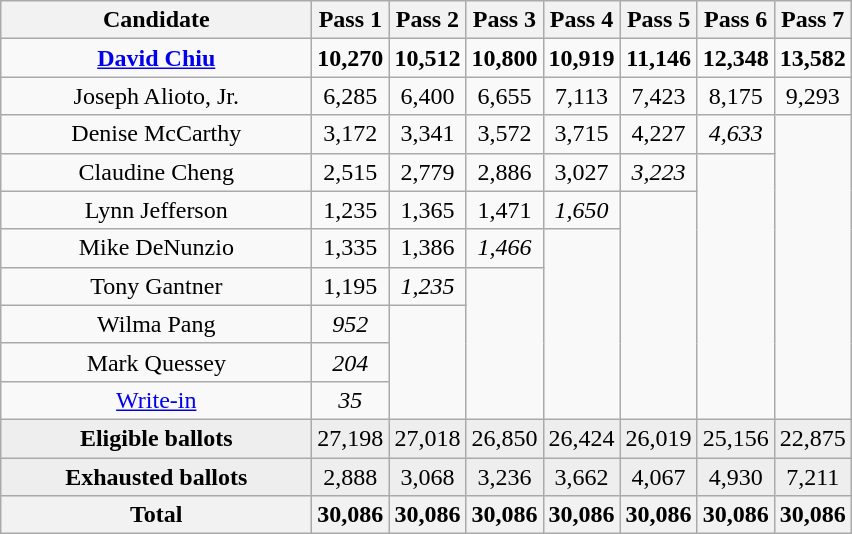<table class="wikitable" style="text-align: center;">
<tr>
<th width="200">Candidate</th>
<th>Pass 1</th>
<th>Pass 2</th>
<th>Pass 3</th>
<th>Pass 4</th>
<th>Pass 5</th>
<th>Pass 6</th>
<th>Pass 7</th>
</tr>
<tr>
<td><strong><a href='#'>David Chiu</a></strong></td>
<td><strong>10,270</strong></td>
<td><strong>10,512</strong></td>
<td><strong>10,800</strong></td>
<td><strong>10,919</strong></td>
<td><strong>11,146</strong></td>
<td><strong>12,348</strong></td>
<td><strong>13,582</strong></td>
</tr>
<tr>
<td>Joseph Alioto, Jr.</td>
<td>6,285</td>
<td>6,400</td>
<td>6,655</td>
<td>7,113</td>
<td>7,423</td>
<td>8,175</td>
<td>9,293</td>
</tr>
<tr>
<td>Denise McCarthy</td>
<td>3,172</td>
<td>3,341</td>
<td>3,572</td>
<td>3,715</td>
<td>4,227</td>
<td><em>4,633</em></td>
<td rowspan="8"></td>
</tr>
<tr>
<td>Claudine Cheng</td>
<td>2,515</td>
<td>2,779</td>
<td>2,886</td>
<td>3,027</td>
<td><em>3,223</em></td>
<td rowspan="7"></td>
</tr>
<tr>
<td>Lynn Jefferson</td>
<td>1,235</td>
<td>1,365</td>
<td>1,471</td>
<td><em>1,650</em></td>
<td rowspan="6"></td>
</tr>
<tr>
<td>Mike DeNunzio</td>
<td>1,335</td>
<td>1,386</td>
<td><em>1,466</em></td>
<td rowspan="5"></td>
</tr>
<tr>
<td>Tony Gantner</td>
<td>1,195</td>
<td><em>1,235</em></td>
<td rowspan="4"></td>
</tr>
<tr>
<td>Wilma Pang</td>
<td><em>952</em></td>
<td rowspan="3"></td>
</tr>
<tr>
<td>Mark Quessey</td>
<td><em>204</em></td>
</tr>
<tr>
<td><a href='#'>Write-in</a></td>
<td><em>35</em></td>
</tr>
<tr bgcolor="#EEEEEE">
<td><strong>Eligible ballots</strong></td>
<td>27,198</td>
<td>27,018</td>
<td>26,850</td>
<td>26,424</td>
<td>26,019</td>
<td>25,156</td>
<td>22,875</td>
</tr>
<tr bgcolor="#EEEEEE">
<td><strong>Exhausted ballots</strong></td>
<td>2,888</td>
<td>3,068</td>
<td>3,236</td>
<td>3,662</td>
<td>4,067</td>
<td>4,930</td>
<td>7,211</td>
</tr>
<tr>
<th scope="row">Total</th>
<th>30,086</th>
<th>30,086</th>
<th>30,086</th>
<th>30,086</th>
<th>30,086</th>
<th>30,086</th>
<th>30,086</th>
</tr>
</table>
